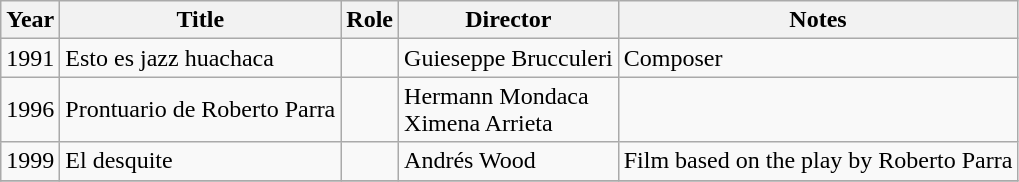<table class="wikitable sortable">
<tr>
<th>Year</th>
<th>Title</th>
<th>Role</th>
<th>Director</th>
<th>Notes</th>
</tr>
<tr>
<td>1991</td>
<td>Esto es jazz huachaca</td>
<td></td>
<td>Guieseppe Brucculeri</td>
<td>Composer</td>
</tr>
<tr>
<td>1996</td>
<td>Prontuario de Roberto Parra</td>
<td></td>
<td>Hermann Mondaca<br>Ximena Arrieta</td>
<td></td>
</tr>
<tr>
<td>1999</td>
<td>El desquite</td>
<td></td>
<td>Andrés Wood</td>
<td>Film based on the play by Roberto Parra</td>
</tr>
<tr>
</tr>
</table>
